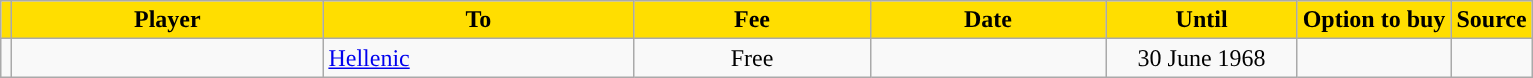<table class="wikitable sortable">
<tr>
<th style="background:#FFDE00"></th>
<th width=200 style="background:#FFDE00">Player</th>
<th width=200 style="background:#FFDE00">To</th>
<th width=150 style="background:#FFDE00">Fee</th>
<th width=150 style="background:#FFDE00">Date</th>
<th width=120 style="background:#FFDE00">Until</th>
<th style="background:#FFDE00">Option to buy</th>
<th style="background:#FFDE00">Source</th>
</tr>
<tr>
<td align=center></td>
<td></td>
<td> <a href='#'>Hellenic</a></td>
<td align=center>Free</td>
<td align=center></td>
<td align=center>30 June 1968</td>
<td align=center></td>
<td align=center></td>
</tr>
</table>
